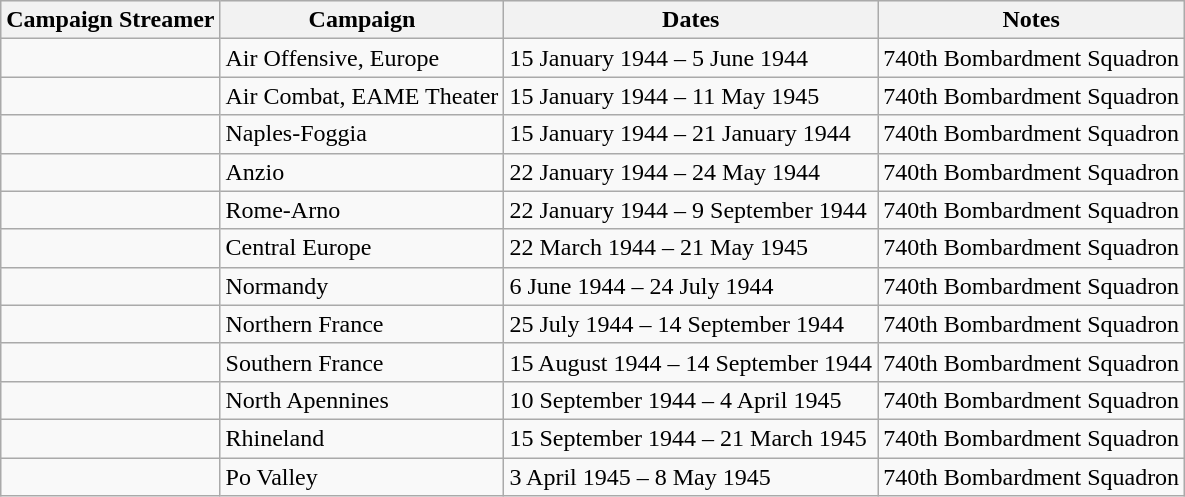<table class="wikitable">
<tr style="background:#efefef;">
<th>Campaign Streamer</th>
<th>Campaign</th>
<th>Dates</th>
<th>Notes</th>
</tr>
<tr>
<td></td>
<td>Air Offensive, Europe</td>
<td>15 January 1944 – 5 June 1944</td>
<td>740th Bombardment Squadron</td>
</tr>
<tr>
<td></td>
<td>Air Combat, EAME Theater</td>
<td>15 January 1944 – 11 May 1945</td>
<td>740th Bombardment Squadron</td>
</tr>
<tr>
<td></td>
<td>Naples-Foggia</td>
<td>15 January 1944 – 21 January 1944</td>
<td>740th Bombardment Squadron</td>
</tr>
<tr>
<td></td>
<td>Anzio</td>
<td>22 January 1944 – 24 May 1944</td>
<td>740th Bombardment Squadron</td>
</tr>
<tr>
<td></td>
<td>Rome-Arno</td>
<td>22 January 1944 – 9 September 1944</td>
<td>740th Bombardment Squadron</td>
</tr>
<tr>
<td></td>
<td>Central Europe</td>
<td>22 March 1944 – 21 May 1945</td>
<td>740th Bombardment Squadron</td>
</tr>
<tr>
<td></td>
<td>Normandy</td>
<td>6 June 1944 – 24 July 1944</td>
<td>740th Bombardment Squadron</td>
</tr>
<tr>
<td></td>
<td>Northern France</td>
<td>25 July 1944 – 14 September 1944</td>
<td>740th Bombardment Squadron</td>
</tr>
<tr>
<td></td>
<td>Southern France</td>
<td>15 August 1944 – 14 September 1944</td>
<td>740th Bombardment Squadron</td>
</tr>
<tr>
<td></td>
<td>North Apennines</td>
<td>10 September 1944 – 4 April 1945</td>
<td>740th Bombardment Squadron</td>
</tr>
<tr>
<td></td>
<td>Rhineland</td>
<td>15 September 1944 – 21 March 1945</td>
<td>740th Bombardment Squadron</td>
</tr>
<tr>
<td></td>
<td>Po Valley</td>
<td>3 April 1945 – 8 May 1945</td>
<td>740th Bombardment Squadron</td>
</tr>
</table>
